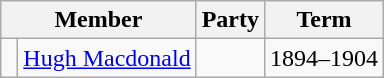<table class="wikitable">
<tr>
<th colspan="2">Member</th>
<th>Party</th>
<th>Term</th>
</tr>
<tr>
<td> </td>
<td><a href='#'>Hugh Macdonald</a></td>
<td></td>
<td>1894–1904</td>
</tr>
</table>
